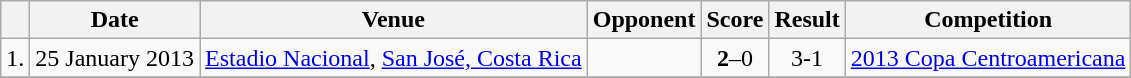<table class="wikitable">
<tr>
<th></th>
<th>Date</th>
<th>Venue</th>
<th>Opponent</th>
<th>Score</th>
<th>Result</th>
<th>Competition</th>
</tr>
<tr>
<td align="center">1.</td>
<td>25 January 2013</td>
<td><a href='#'>Estadio Nacional</a>, <a href='#'>San José, Costa Rica</a></td>
<td></td>
<td align="center"><strong>2</strong>–0</td>
<td align="center">3-1</td>
<td><a href='#'>2013 Copa Centroamericana</a></td>
</tr>
<tr>
</tr>
</table>
